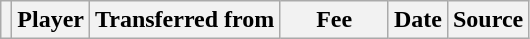<table class="wikitable plainrowheaders sortable">
<tr>
<th></th>
<th scope="col">Player</th>
<th>Transferred from</th>
<th style="width: 65px;">Fee</th>
<th scope="col">Date</th>
<th scope="col">Source</th>
</tr>
</table>
